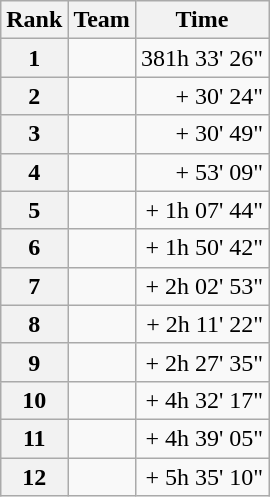<table class="wikitable">
<tr>
<th scope="col">Rank</th>
<th scope="col">Team</th>
<th scope="col">Time</th>
</tr>
<tr>
<th scope="row">1</th>
<td></td>
<td style="text-align:right;">381h 33' 26"</td>
</tr>
<tr>
<th scope="row">2</th>
<td></td>
<td style="text-align:right;">+ 30' 24"</td>
</tr>
<tr>
<th scope="row">3</th>
<td></td>
<td style="text-align:right;">+ 30' 49"</td>
</tr>
<tr>
<th scope="row">4</th>
<td></td>
<td style="text-align:right;">+ 53' 09"</td>
</tr>
<tr>
<th scope="row">5</th>
<td></td>
<td style="text-align:right;">+ 1h 07' 44"</td>
</tr>
<tr>
<th scope="row">6</th>
<td></td>
<td style="text-align:right;">+ 1h 50' 42"</td>
</tr>
<tr>
<th scope="row">7</th>
<td></td>
<td style="text-align:right;">+ 2h 02' 53"</td>
</tr>
<tr>
<th scope="row">8</th>
<td></td>
<td style="text-align:right;">+ 2h 11' 22"</td>
</tr>
<tr>
<th scope="row">9</th>
<td></td>
<td style="text-align:right;">+ 2h 27' 35"</td>
</tr>
<tr>
<th scope="row">10</th>
<td></td>
<td style="text-align:right;">+ 4h 32' 17"</td>
</tr>
<tr>
<th scope="row">11</th>
<td></td>
<td style="text-align:right;">+ 4h 39' 05"</td>
</tr>
<tr>
<th scope="row">12</th>
<td></td>
<td style="text-align:right;">+ 5h 35' 10"</td>
</tr>
</table>
